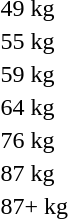<table>
<tr>
<td>49 kg<br></td>
<td></td>
<td></td>
<td></td>
</tr>
<tr>
<td>55 kg<br></td>
<td></td>
<td></td>
<td></td>
</tr>
<tr>
<td>59 kg<br></td>
<td></td>
<td></td>
<td></td>
</tr>
<tr>
<td>64 kg<br></td>
<td></td>
<td></td>
<td></td>
</tr>
<tr>
<td>76 kg<br></td>
<td></td>
<td></td>
<td></td>
</tr>
<tr>
<td>87 kg<br></td>
<td></td>
<td></td>
<td></td>
</tr>
<tr>
<td>87+ kg<br></td>
<td></td>
<td></td>
<td></td>
</tr>
</table>
